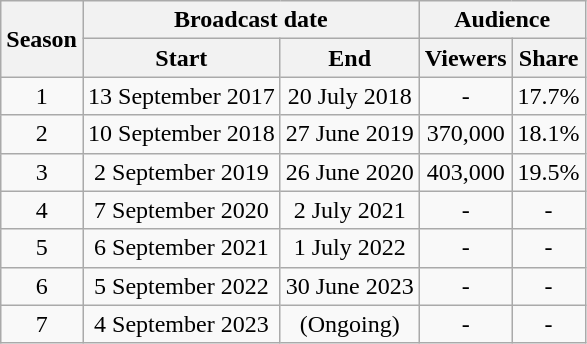<table class="wikitable" style="text-align:center">
<tr>
<th rowspan="2">Season</th>
<th colspan="2">Broadcast date</th>
<th colspan="2">Audience</th>
</tr>
<tr>
<th>Start</th>
<th>End</th>
<th>Viewers</th>
<th>Share</th>
</tr>
<tr>
<td>1</td>
<td>13 September 2017</td>
<td>20 July 2018</td>
<td>-</td>
<td>17.7%</td>
</tr>
<tr>
<td>2</td>
<td>10 September 2018</td>
<td>27 June 2019</td>
<td>370,000</td>
<td>18.1%</td>
</tr>
<tr>
<td>3</td>
<td>2 September 2019</td>
<td>26 June 2020</td>
<td>403,000</td>
<td>19.5%</td>
</tr>
<tr>
<td>4</td>
<td>7 September 2020</td>
<td>2 July 2021</td>
<td>-</td>
<td>-</td>
</tr>
<tr>
<td>5</td>
<td>6 September 2021</td>
<td>1 July 2022</td>
<td>-</td>
<td>-</td>
</tr>
<tr>
<td>6</td>
<td>5 September 2022</td>
<td>30 June 2023</td>
<td>-</td>
<td>-</td>
</tr>
<tr>
<td>7</td>
<td>4 September 2023</td>
<td>(Ongoing)</td>
<td>-</td>
<td>-</td>
</tr>
</table>
